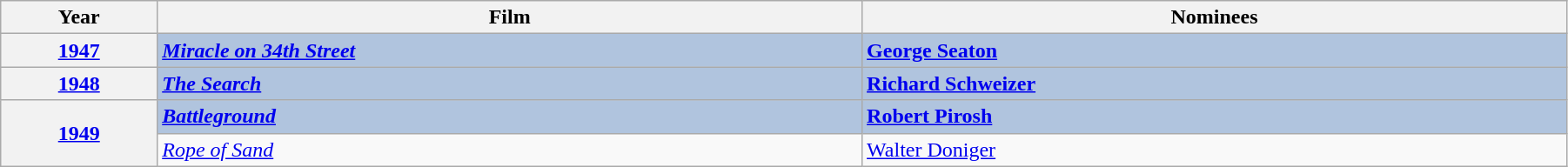<table class="wikitable sortable" width="95%" cellpadding="5">
<tr>
<th width="10%">Year</th>
<th width="45%">Film</th>
<th width="45%">Nominees</th>
</tr>
<tr>
<th rowspan="1" style="text-align:center;"><a href='#'>1947</a></th>
<td style="background:#B0C4DE;"><strong><em><a href='#'>Miracle on 34th Street</a></em></strong></td>
<td style="background:#B0C4DE;"><strong><a href='#'>George Seaton</a> </strong></td>
</tr>
<tr>
<th rowspan="1" style="text-align:center;"><a href='#'>1948</a></th>
<td style="background:#B0C4DE;"><strong><em><a href='#'>The Search</a></em></strong></td>
<td style="background:#B0C4DE;"><strong><a href='#'>Richard Schweizer</a> </strong></td>
</tr>
<tr>
<th rowspan="2" style="text-align:center;"><a href='#'>1949</a></th>
<td style="background:#B0C4DE;"><strong><em><a href='#'>Battleground</a></em></strong></td>
<td style="background:#B0C4DE;"><strong><a href='#'>Robert Pirosh</a> </strong></td>
</tr>
<tr>
<td><em><a href='#'>Rope of Sand</a></em></td>
<td><a href='#'>Walter Doniger</a></td>
</tr>
</table>
